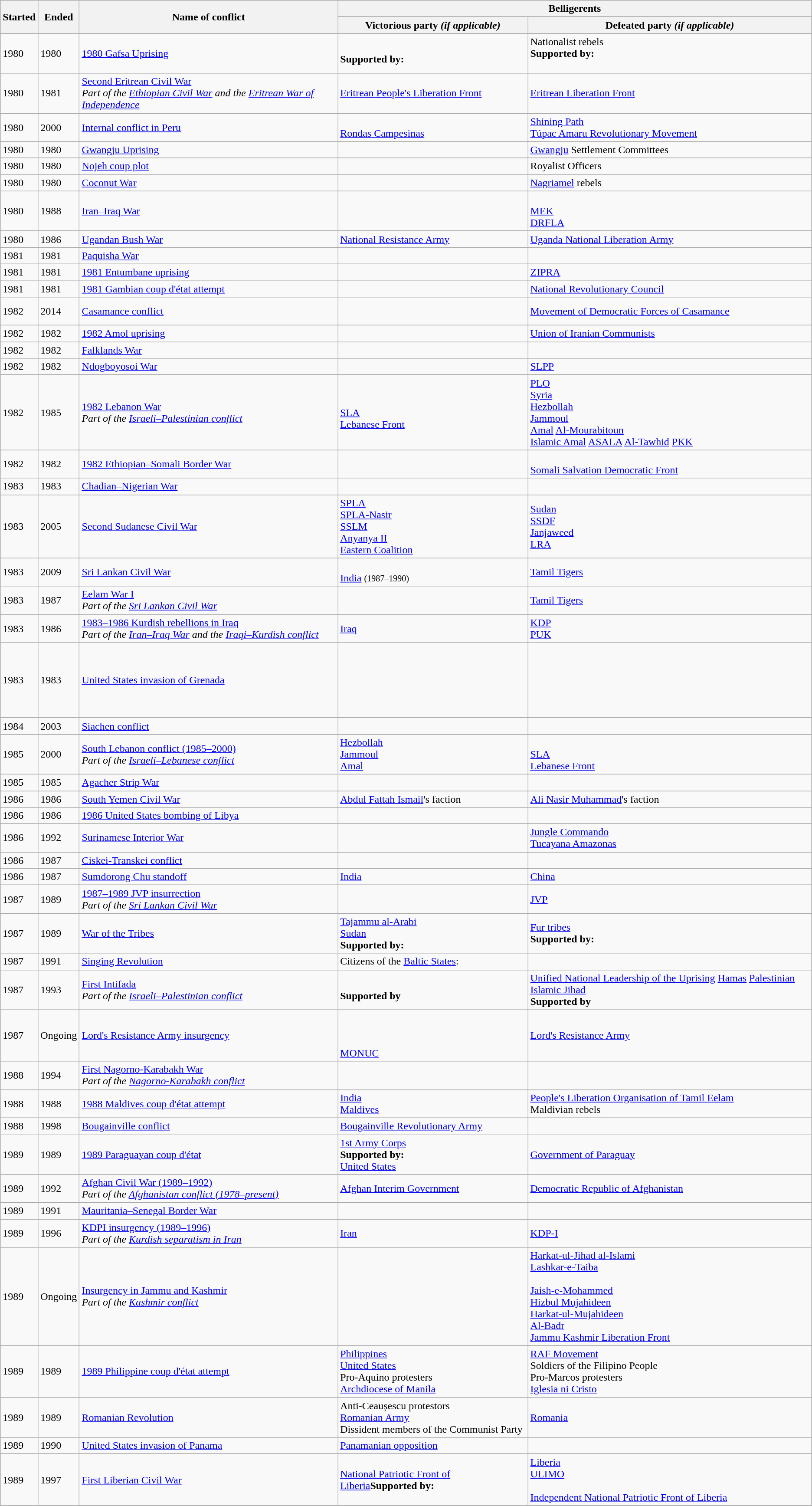<table class="wikitable">
<tr>
<th rowspan="2">Started</th>
<th rowspan="2">Ended</th>
<th rowspan="2">Name of conflict</th>
<th colspan="2">Belligerents</th>
</tr>
<tr>
<th>Victorious party <em>(if applicable)</em></th>
<th>Defeated party <em>(if applicable)</em></th>
</tr>
<tr>
<td>1980</td>
<td>1980</td>
<td><a href='#'>1980 Gafsa Uprising</a></td>
<td><br><strong>Supported by:</strong><br></td>
<td> Nationalist rebels<br><strong>Supported by:</strong><br><br></td>
</tr>
<tr>
<td>1980</td>
<td>1981</td>
<td><a href='#'>Second Eritrean Civil War</a><br><em>Part of the <a href='#'>Ethiopian Civil War</a> and the <a href='#'>Eritrean War of Independence</a></em></td>
<td> <a href='#'>Eritrean People's Liberation Front</a></td>
<td> <a href='#'>Eritrean Liberation Front</a></td>
</tr>
<tr>
<td>1980</td>
<td>2000</td>
<td><a href='#'>Internal conflict in Peru</a></td>
<td><br> <a href='#'>Rondas Campesinas</a></td>
<td> <a href='#'>Shining Path</a><br> <a href='#'>Túpac Amaru Revolutionary Movement</a></td>
</tr>
<tr>
<td>1980</td>
<td>1980</td>
<td><a href='#'>Gwangju Uprising</a></td>
<td></td>
<td><a href='#'>Gwangju</a> Settlement Committees</td>
</tr>
<tr>
<td>1980</td>
<td>1980</td>
<td><a href='#'>Nojeh coup plot</a></td>
<td></td>
<td>Royalist Officers</td>
</tr>
<tr>
<td>1980</td>
<td>1980</td>
<td><a href='#'>Coconut War</a></td>
<td> <br> </td>
<td> <a href='#'>Nagriamel</a> rebels</td>
</tr>
<tr>
<td>1980</td>
<td>1988</td>
<td><a href='#'>Iran–Iraq War</a></td>
<td></td>
<td><br> <a href='#'>MEK</a><br> <a href='#'>DRFLA</a></td>
</tr>
<tr>
<td>1980</td>
<td>1986</td>
<td><a href='#'>Ugandan Bush War</a></td>
<td> <a href='#'>National Resistance Army</a></td>
<td> <a href='#'>Uganda National Liberation Army</a></td>
</tr>
<tr>
<td>1981</td>
<td>1981</td>
<td><a href='#'>Paquisha War</a></td>
<td></td>
<td></td>
</tr>
<tr>
<td>1981</td>
<td>1981</td>
<td><a href='#'>1981 Entumbane uprising</a></td>
<td></td>
<td> <a href='#'>ZIPRA</a></td>
</tr>
<tr>
<td>1981</td>
<td>1981</td>
<td><a href='#'>1981 Gambian coup d'état attempt</a></td>
<td> <br> </td>
<td><a href='#'>National Revolutionary Council</a></td>
</tr>
<tr>
<td>1982</td>
<td>2014</td>
<td><a href='#'>Casamance conflict</a></td>
<td><br><br></td>
<td> <a href='#'>Movement of Democratic Forces of Casamance</a></td>
</tr>
<tr>
<td>1982</td>
<td>1982</td>
<td><a href='#'>1982 Amol uprising</a></td>
<td></td>
<td> <a href='#'>Union of Iranian Communists</a></td>
</tr>
<tr>
<td>1982</td>
<td>1982</td>
<td><a href='#'>Falklands War</a></td>
<td></td>
<td></td>
</tr>
<tr>
<td>1982</td>
<td>1982</td>
<td><a href='#'>Ndogboyosoi War</a></td>
<td></td>
<td><a href='#'>SLPP</a></td>
</tr>
<tr>
<td>1982</td>
<td>1985</td>
<td><a href='#'>1982 Lebanon War</a><br><em>Part of the <a href='#'>Israeli–Palestinian conflict</a></em></td>
<td><br> <a href='#'>SLA</a><br> <a href='#'>Lebanese Front</a></td>
<td> <a href='#'>PLO</a><br> <a href='#'>Syria</a><br> <a href='#'>Hezbollah</a><br> <a href='#'>Jammoul</a><br> <a href='#'>Amal</a> <a href='#'>Al-Mourabitoun</a><br> <a href='#'>Islamic Amal</a>
 <a href='#'>ASALA</a>
 <a href='#'>Al-Tawhid</a>
 <a href='#'>PKK</a></td>
</tr>
<tr>
<td>1982</td>
<td>1982</td>
<td><a href='#'>1982 Ethiopian–Somali Border War</a></td>
<td></td>
<td><br> <a href='#'>Somali Salvation Democratic Front</a></td>
</tr>
<tr>
<td>1983</td>
<td>1983</td>
<td><a href='#'>Chadian–Nigerian War</a></td>
<td></td>
<td></td>
</tr>
<tr>
<td>1983</td>
<td>2005</td>
<td><a href='#'>Second Sudanese Civil War</a></td>
<td> <a href='#'>SPLA</a><br> <a href='#'>SPLA-Nasir</a><br> <a href='#'>SSLM</a><br> <a href='#'>Anyanya II</a><br> <a href='#'>Eastern Coalition</a></td>
<td> <a href='#'>Sudan</a><br> <a href='#'>SSDF</a><br> <a href='#'>Janjaweed</a><br> <a href='#'>LRA</a></td>
</tr>
<tr>
<td>1983</td>
<td>2009</td>
<td><a href='#'>Sri Lankan Civil War</a></td>
<td><br> <a href='#'>India</a> <small>(1987–1990)</small></td>
<td> <a href='#'>Tamil Tigers</a></td>
</tr>
<tr>
<td>1983</td>
<td>1987</td>
<td><a href='#'>Eelam War I</a><br><em>Part of the <a href='#'>Sri Lankan Civil War</a></em></td>
<td></td>
<td> <a href='#'>Tamil Tigers</a></td>
</tr>
<tr>
<td>1983</td>
<td>1986</td>
<td><a href='#'>1983–1986 Kurdish rebellions in Iraq</a><br><em>Part of the <a href='#'>Iran–Iraq War</a> and the <a href='#'>Iraqi–Kurdish conflict</a></em></td>
<td> <a href='#'>Iraq</a></td>
<td> <a href='#'>KDP</a> <br>  <a href='#'>PUK</a></td>
</tr>
<tr>
<td>1983</td>
<td>1983</td>
<td><a href='#'>United States invasion of Grenada</a></td>
<td><br><br><br><br><br><br></td>
<td><br></td>
</tr>
<tr>
<td>1984</td>
<td>2003</td>
<td><a href='#'>Siachen conflict</a></td>
<td></td>
<td></td>
</tr>
<tr>
<td>1985</td>
<td>2000</td>
<td><a href='#'>South Lebanon conflict (1985–2000)</a><br><em>Part of the <a href='#'>Israeli–Lebanese conflict</a></em></td>
<td> <a href='#'>Hezbollah</a><br> <a href='#'>Jammoul</a><br> <a href='#'>Amal</a></td>
<td><br> <a href='#'>SLA</a><br> <a href='#'>Lebanese Front</a></td>
</tr>
<tr>
<td>1985</td>
<td>1985</td>
<td><a href='#'>Agacher Strip War</a></td>
<td></td>
<td></td>
</tr>
<tr>
<td>1986</td>
<td>1986</td>
<td><a href='#'>South Yemen Civil War</a></td>
<td> <a href='#'>Abdul Fattah Ismail</a>'s faction</td>
<td> <a href='#'>Ali Nasir Muhammad</a>'s faction</td>
</tr>
<tr>
<td>1986</td>
<td>1986</td>
<td><a href='#'>1986 United States bombing of Libya</a></td>
<td></td>
<td></td>
</tr>
<tr>
<td>1986</td>
<td>1992</td>
<td><a href='#'>Surinamese Interior War</a></td>
<td></td>
<td><a href='#'>Jungle Commando</a><br><a href='#'>Tucayana Amazonas</a></td>
</tr>
<tr>
<td>1986</td>
<td>1987</td>
<td><a href='#'>Ciskei-Transkei conflict</a></td>
<td></td>
<td></td>
</tr>
<tr>
<td>1986</td>
<td>1987</td>
<td><a href='#'>Sumdorong Chu standoff</a></td>
<td> <a href='#'>India</a></td>
<td> <a href='#'>China</a></td>
</tr>
<tr>
<td>1987</td>
<td>1989</td>
<td><a href='#'>1987–1989 JVP insurrection</a><br><em>Part of the <a href='#'>Sri Lankan Civil War</a></em></td>
<td></td>
<td> <a href='#'>JVP</a></td>
</tr>
<tr>
<td>1987</td>
<td>1989</td>
<td><a href='#'>War of the Tribes</a></td>
<td><a href='#'>Tajammu al-Arabi</a><br> <a href='#'>Sudan</a><br><strong>Supported by:</strong><br></td>
<td><a href='#'>Fur tribes</a><br><strong>Supported by:</strong><br></td>
</tr>
<tr>
<td>1987</td>
<td>1991</td>
<td><a href='#'>Singing Revolution</a></td>
<td>Citizens of the <a href='#'>Baltic States</a>:</td>
<td></td>
</tr>
<tr>
<td>1987</td>
<td>1993</td>
<td><a href='#'>First Intifada</a><br><em>Part of the <a href='#'>Israeli–Palestinian conflict</a></em></td>
<td><br><strong>Supported by</strong><br></td>
<td> <a href='#'>Unified National Leadership of the Uprising</a> <a href='#'>Hamas</a> <a href='#'>Palestinian Islamic Jihad</a><br><strong>Supported by</strong><br></td>
</tr>
<tr>
<td>1987</td>
<td>Ongoing</td>
<td><a href='#'>Lord's Resistance Army insurgency</a></td>
<td><br><br><br> <a href='#'>MONUC</a><br></td>
<td> <a href='#'>Lord's Resistance Army</a></td>
</tr>
<tr>
<td>1988</td>
<td>1994</td>
<td><a href='#'>First Nagorno-Karabakh War</a><br><em>Part of the <a href='#'>Nagorno-Karabakh conflict</a></em></td>
<td><br></td>
<td></td>
</tr>
<tr>
<td>1988</td>
<td>1988</td>
<td><a href='#'>1988 Maldives coup d'état attempt</a></td>
<td> <a href='#'>India</a> <br> <a href='#'>Maldives</a></td>
<td> <a href='#'>People's Liberation Organisation of Tamil Eelam</a> <br>  Maldivian rebels</td>
</tr>
<tr>
<td>1988</td>
<td>1998</td>
<td><a href='#'>Bougainville conflict</a></td>
<td> <a href='#'>Bougainville Revolutionary Army</a></td>
<td></td>
</tr>
<tr>
<td>1989</td>
<td>1989</td>
<td><a href='#'>1989 Paraguayan coup d'état</a></td>
<td> <a href='#'>1st Army Corps</a><br><strong>Supported by:</strong><br> <a href='#'>United States</a></td>
<td> <a href='#'>Government of Paraguay</a></td>
</tr>
<tr>
<td>1989</td>
<td>1992</td>
<td><a href='#'>Afghan Civil War (1989–1992)</a><br><em>Part of the <a href='#'>Afghanistan conflict (1978–present)</a></em></td>
<td> <a href='#'>Afghan Interim Government</a><br></td>
<td> <a href='#'>Democratic Republic of Afghanistan</a><br></td>
</tr>
<tr>
<td>1989</td>
<td>1991</td>
<td><a href='#'>Mauritania–Senegal Border War</a></td>
<td></td>
<td></td>
</tr>
<tr>
<td>1989</td>
<td>1996</td>
<td><a href='#'>KDPI insurgency (1989–1996)</a><br><em>Part of the <a href='#'>Kurdish separatism in Iran</a></em></td>
<td> <a href='#'>Iran</a></td>
<td> <a href='#'>KDP-I</a></td>
</tr>
<tr>
<td>1989</td>
<td>Ongoing</td>
<td><a href='#'>Insurgency in Jammu and Kashmir</a><br><em>Part of the <a href='#'>Kashmir conflict</a></em></td>
<td></td>
<td> <a href='#'>Harkat-ul-Jihad al-Islami</a><br> <a href='#'>Lashkar-e-Taiba</a><br><br> <a href='#'>Jaish-e-Mohammed</a><br> <a href='#'>Hizbul Mujahideen</a><br>
 <a href='#'>Harkat-ul-Mujahideen</a><br> <a href='#'>Al-Badr</a><br>
 <a href='#'>Jammu Kashmir Liberation Front</a></td>
</tr>
<tr>
<td>1989</td>
<td>1989</td>
<td><a href='#'>1989 Philippine coup d'état attempt</a></td>
<td> <a href='#'>Philippines</a><br> <a href='#'>United States</a><br> Pro-Aquino protesters<br> <a href='#'>Archdiocese of Manila</a></td>
<td> <a href='#'>RAF Movement</a><br> Soldiers of the Filipino People<br> Pro-Marcos protesters<br> <a href='#'>Iglesia ni Cristo</a></td>
</tr>
<tr>
<td>1989</td>
<td>1989</td>
<td><a href='#'>Romanian Revolution</a></td>
<td> Anti-Ceaușescu protestors<br> <a href='#'>Romanian Army</a><br> Dissident members of the Communist Party</td>
<td> <a href='#'>Romania</a></td>
</tr>
<tr>
<td>1989</td>
<td>1990</td>
<td><a href='#'>United States invasion of Panama</a></td>
<td> <a href='#'>Panamanian opposition</a></td>
<td></td>
</tr>
<tr>
<td>1989</td>
<td>1997</td>
<td><a href='#'>First Liberian Civil War</a></td>
<td><a href='#'>National Patriotic Front of Liberia</a><strong>Supported by:</strong></td>
<td> <a href='#'>Liberia</a><br> <a href='#'>ULIMO</a><br><br><a href='#'>Independent National Patriotic Front of Liberia</a></td>
</tr>
<tr>
</tr>
</table>
